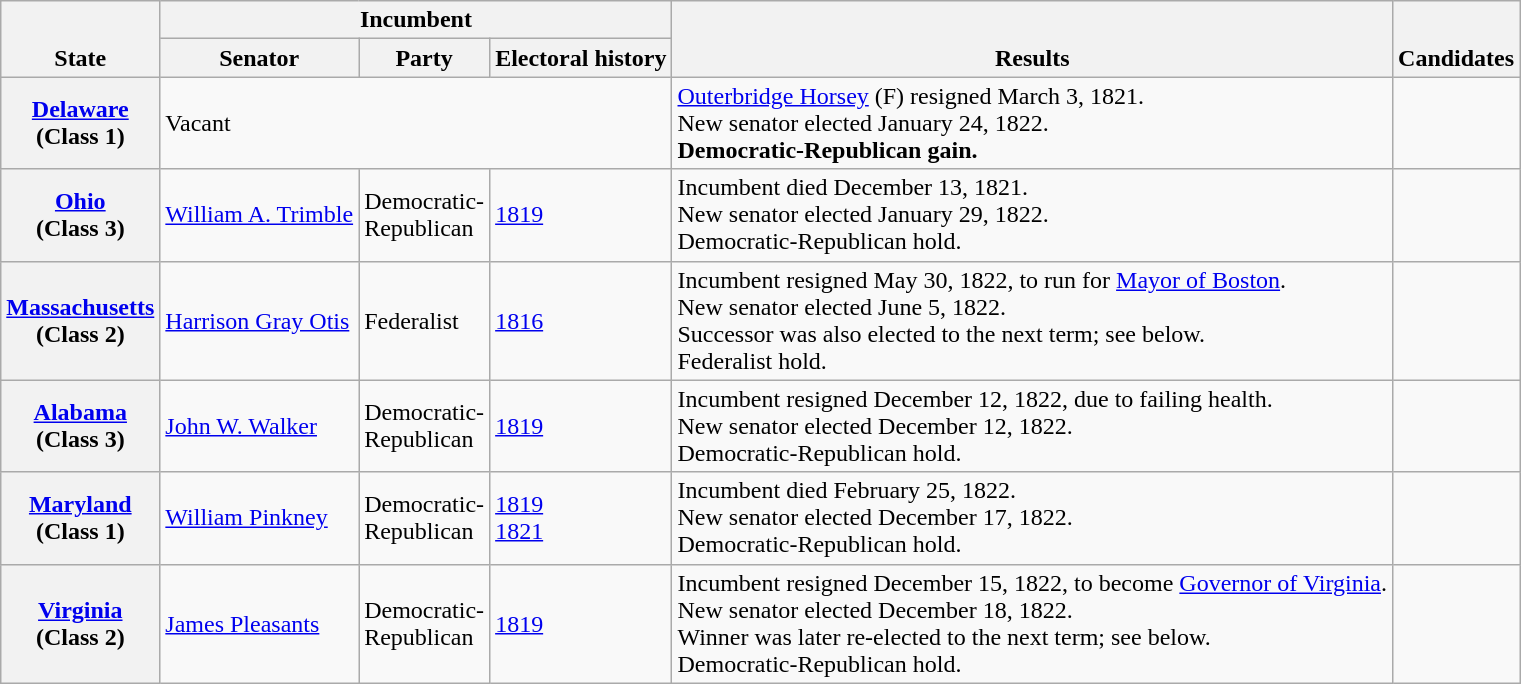<table class=wikitable>
<tr valign=bottom>
<th rowspan=2>State</th>
<th colspan=3>Incumbent</th>
<th rowspan=2>Results</th>
<th rowspan=2>Candidates</th>
</tr>
<tr>
<th>Senator</th>
<th>Party</th>
<th>Electoral history</th>
</tr>
<tr>
<th><a href='#'>Delaware</a><br>(Class 1)</th>
<td colspan=3>Vacant</td>
<td><a href='#'>Outerbridge Horsey</a> (F) resigned March 3, 1821.<br>New senator elected January 24, 1822.<br><strong>Democratic-Republican gain.</strong></td>
<td nowrap></td>
</tr>
<tr>
<th><a href='#'>Ohio</a><br>(Class 3)</th>
<td><a href='#'>William A. Trimble</a></td>
<td>Democratic-<br>Republican</td>
<td nowrap><a href='#'>1819</a></td>
<td>Incumbent died December 13, 1821.<br>New senator elected January 29, 1822.<br>Democratic-Republican hold.</td>
<td nowrap></td>
</tr>
<tr>
<th><a href='#'>Massachusetts</a><br>(Class 2)</th>
<td><a href='#'>Harrison Gray Otis</a></td>
<td>Federalist</td>
<td nowrap><a href='#'>1816</a></td>
<td>Incumbent resigned May 30, 1822, to run for <a href='#'>Mayor of Boston</a>.<br>New senator elected June 5, 1822.<br>Successor was also elected to the next term; see below.<br>Federalist hold.</td>
<td nowrap></td>
</tr>
<tr>
<th><a href='#'>Alabama</a><br>(Class 3)</th>
<td><a href='#'>John W. Walker</a></td>
<td>Democratic-<br>Republican</td>
<td nowrap><a href='#'>1819</a></td>
<td>Incumbent resigned December 12, 1822, due to failing health.<br>New senator elected December 12, 1822.<br>Democratic-Republican hold.</td>
<td nowrap></td>
</tr>
<tr>
<th><a href='#'>Maryland</a><br>(Class 1)</th>
<td><a href='#'>William Pinkney</a></td>
<td>Democratic-<br>Republican</td>
<td nowrap><a href='#'>1819 </a><br><a href='#'>1821</a></td>
<td>Incumbent died February 25, 1822.<br>New senator elected December 17, 1822.<br>Democratic-Republican hold.</td>
<td nowrap></td>
</tr>
<tr>
<th><a href='#'>Virginia</a><br>(Class 2)</th>
<td><a href='#'>James Pleasants</a></td>
<td>Democratic-<br>Republican</td>
<td nowrap><a href='#'>1819 </a></td>
<td>Incumbent resigned December 15, 1822, to become <a href='#'>Governor of Virginia</a>.<br>New senator elected  December 18, 1822.<br>Winner was later re-elected to the next term; see below.<br>Democratic-Republican hold.</td>
<td nowrap></td>
</tr>
</table>
